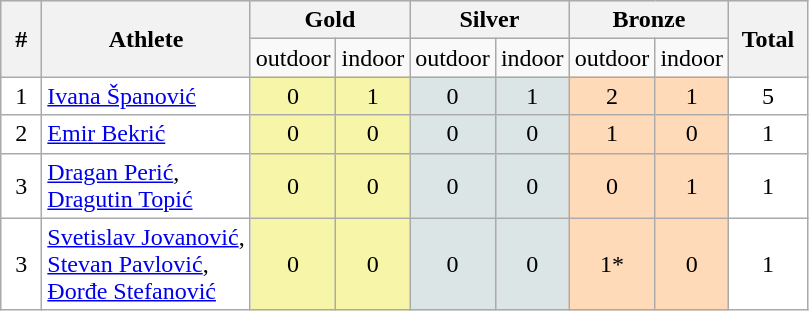<table class=wikitable style="border:1px solid #AAAAAA">
<tr bgcolor="#EFEFEF">
<th width=20 rowspan="2">#</th>
<th rowspan="2">Athlete</th>
<th width=50 colspan="2">Gold</th>
<th width=50 colspan="2">Silver</th>
<th width=50 colspan="2">Bronze</th>
<th width=45 rowspan="2">Total</th>
</tr>
<tr>
<td><span>outdoor</span></td>
<td><span>indoor</span></td>
<td><span>outdoor</span></td>
<td><span>indoor</span></td>
<td><span>outdoor</span></td>
<td><span>indoor</span></td>
</tr>
<tr align="center" bgcolor="#FFFFFF">
<td>1</td>
<td align="left"><a href='#'>Ivana Španović</a></td>
<td style="background:#F7F6A8;">0</td>
<td style="background:#F7F6A8;">1</td>
<td style="background:#DCE5E5;">0</td>
<td style="background:#DCE5E5;">1</td>
<td style="background:#FFDAB9;">2</td>
<td style="background:#FFDAB9;">1</td>
<td>5</td>
</tr>
<tr align="center" bgcolor="#FFFFFF">
<td>2</td>
<td align="left"><a href='#'>Emir Bekrić</a></td>
<td style="background:#F7F6A8;">0</td>
<td style="background:#F7F6A8;">0</td>
<td style="background:#DCE5E5;">0</td>
<td style="background:#DCE5E5;">0</td>
<td style="background:#FFDAB9;">1</td>
<td style="background:#FFDAB9;">0</td>
<td>1</td>
</tr>
<tr align="center" bgcolor="#FFFFFF">
<td>3</td>
<td align="left"><a href='#'>Dragan Perić</a>,<br><a href='#'>Dragutin Topić</a></td>
<td style="background:#F7F6A8;">0</td>
<td style="background:#F7F6A8;">0</td>
<td style="background:#DCE5E5;">0</td>
<td style="background:#DCE5E5;">0</td>
<td style="background:#FFDAB9;">0</td>
<td style="background:#FFDAB9;">1</td>
<td>1</td>
</tr>
<tr align="center" bgcolor="#FFFFFF">
<td>3</td>
<td align="left"><a href='#'>Svetislav Jovanović</a>,<br><a href='#'>Stevan Pavlović</a>,<br><a href='#'>Đorđe Stefanović</a></td>
<td style="background:#F7F6A8;">0</td>
<td style="background:#F7F6A8;">0</td>
<td style="background:#DCE5E5;">0</td>
<td style="background:#DCE5E5;">0</td>
<td style="background:#FFDAB9;">1*</td>
<td style="background:#FFDAB9;">0</td>
<td>1</td>
</tr>
</table>
